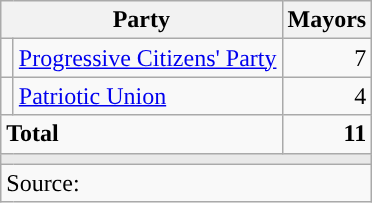<table class="wikitable" style="text-align:right">
<tr>
<th colspan="2">Party</th>
<th>Mayors</th>
</tr>
<tr>
<td width="1"></td>
<td align="left"><a href='#'>Progressive Citizens' Party</a></td>
<td>7</td>
</tr>
<tr>
<td width="1"></td>
<td align="left"><a href='#'>Patriotic Union</a></td>
<td>4</td>
</tr>
<tr>
<td colspan="2" align="left"><strong>Total</strong></td>
<td><strong>11</strong></td>
</tr>
<tr>
<td colspan="3" style="color:inherit;background:#E9E9E9"></td>
</tr>
<tr>
<td colspan="3" align="left">Source: </td>
</tr>
</table>
